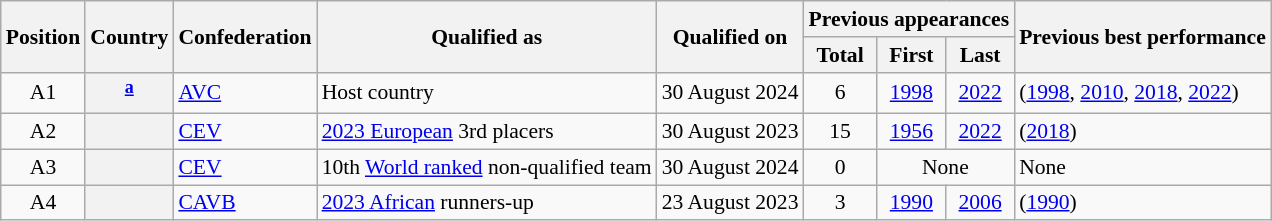<table class="wikitable sortable plainrowheaders sticky-header col3right col4center col5center col6center" style="font-size:90%; white-space:nowrap">
<tr>
<th rowspan=2>Position</th>
<th rowspan=2>Country</th>
<th rowspan=2>Confederation</th>
<th rowspan=2>Qualified as</th>
<th rowspan=2>Qualified on</th>
<th colspan=3>Previous appearances</th>
<th rowspan=2>Previous best performance</th>
</tr>
<tr>
<th>Total</th>
<th>First</th>
<th>Last</th>
</tr>
<tr>
<td style="text-align:center">A1</td>
<th scope="row"><sup><strong><a href='#'>a</a></strong></sup></th>
<td> <a href='#'>AVC</a></td>
<td> Host country</td>
<td> 30 August 2024</td>
<td style="text-align:center">6</td>
<td style="text-align:center"><a href='#'>1998</a></td>
<td style="text-align:center"><a href='#'>2022</a></td>
<td> (<a href='#'>1998</a>, <a href='#'>2010</a>, <a href='#'>2018</a>, <a href='#'>2022</a>)</td>
</tr>
<tr>
<td style="text-align:center">A2</td>
<th scope="row"></th>
<td> <a href='#'>CEV</a></td>
<td> <a href='#'>2023 European</a> 3rd placers</td>
<td> 30 August 2023</td>
<td style="text-align:center">15</td>
<td style="text-align:center"><a href='#'>1956</a></td>
<td style="text-align:center"><a href='#'>2022</a></td>
<td> (<a href='#'>2018</a>)</td>
</tr>
<tr>
<td style="text-align:center">A3</td>
<th scope="row"></th>
<td> <a href='#'>CEV</a></td>
<td> 10th <a href='#'>World ranked</a> non-qualified team</td>
<td> 30 August 2024</td>
<td style="text-align:center">0</td>
<td colspan=2 style="text-align:center">None</td>
<td>None</td>
</tr>
<tr>
<td style="text-align:center">A4</td>
<th scope="row"></th>
<td> <a href='#'>CAVB</a></td>
<td> <a href='#'>2023 African</a> runners-up</td>
<td> 23 August 2023</td>
<td style="text-align:center">3</td>
<td style="text-align:center"><a href='#'>1990</a></td>
<td style="text-align:center"><a href='#'>2006</a></td>
<td> (<a href='#'>1990</a>)</td>
</tr>
</table>
